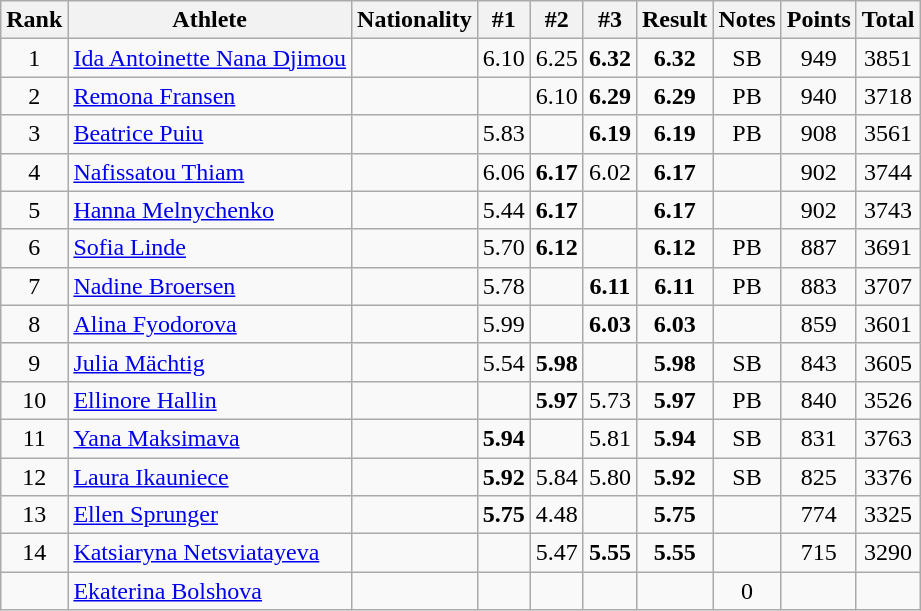<table class="wikitable sortable" style="text-align:center">
<tr>
<th>Rank</th>
<th>Athlete</th>
<th>Nationality</th>
<th>#1</th>
<th>#2</th>
<th>#3</th>
<th>Result</th>
<th>Notes</th>
<th>Points</th>
<th>Total</th>
</tr>
<tr>
<td>1</td>
<td align=left><a href='#'>Ida Antoinette Nana Djimou</a></td>
<td align=left></td>
<td>6.10</td>
<td>6.25</td>
<td><strong>6.32</strong></td>
<td><strong>6.32</strong></td>
<td>SB</td>
<td>949</td>
<td>3851</td>
</tr>
<tr>
<td>2</td>
<td align=left><a href='#'>Remona Fransen</a></td>
<td align=left></td>
<td></td>
<td>6.10</td>
<td><strong>6.29</strong></td>
<td><strong>6.29</strong></td>
<td>PB</td>
<td>940</td>
<td>3718</td>
</tr>
<tr>
<td>3</td>
<td align=left><a href='#'>Beatrice Puiu</a></td>
<td align=left></td>
<td>5.83</td>
<td></td>
<td><strong>6.19</strong></td>
<td><strong>6.19</strong></td>
<td>PB</td>
<td>908</td>
<td>3561</td>
</tr>
<tr>
<td>4</td>
<td align=left><a href='#'>Nafissatou Thiam</a></td>
<td align=left></td>
<td>6.06</td>
<td><strong>6.17</strong></td>
<td>6.02</td>
<td><strong>6.17</strong></td>
<td></td>
<td>902</td>
<td>3744</td>
</tr>
<tr>
<td>5</td>
<td align=left><a href='#'>Hanna Melnychenko</a></td>
<td align=left></td>
<td>5.44</td>
<td><strong>6.17</strong></td>
<td></td>
<td><strong>6.17</strong></td>
<td></td>
<td>902</td>
<td>3743</td>
</tr>
<tr>
<td>6</td>
<td align=left><a href='#'>Sofia Linde</a></td>
<td align=left></td>
<td>5.70</td>
<td><strong>6.12</strong></td>
<td></td>
<td><strong>6.12</strong></td>
<td>PB</td>
<td>887</td>
<td>3691</td>
</tr>
<tr>
<td>7</td>
<td align=left><a href='#'>Nadine Broersen</a></td>
<td align=left></td>
<td>5.78</td>
<td></td>
<td><strong>6.11</strong></td>
<td><strong>6.11</strong></td>
<td>PB</td>
<td>883</td>
<td>3707</td>
</tr>
<tr>
<td>8</td>
<td align=left><a href='#'>Alina Fyodorova</a></td>
<td align=left></td>
<td>5.99</td>
<td></td>
<td><strong>6.03</strong></td>
<td><strong>6.03</strong></td>
<td></td>
<td>859</td>
<td>3601</td>
</tr>
<tr>
<td>9</td>
<td align=left><a href='#'>Julia Mächtig</a></td>
<td align=left></td>
<td>5.54</td>
<td><strong>5.98</strong></td>
<td></td>
<td><strong>5.98</strong></td>
<td>SB</td>
<td>843</td>
<td>3605</td>
</tr>
<tr>
<td>10</td>
<td align=left><a href='#'>Ellinore Hallin</a></td>
<td align=left></td>
<td></td>
<td><strong>5.97</strong></td>
<td>5.73</td>
<td><strong>5.97</strong></td>
<td>PB</td>
<td>840</td>
<td>3526</td>
</tr>
<tr>
<td>11</td>
<td align=left><a href='#'>Yana Maksimava</a></td>
<td align=left></td>
<td><strong>5.94</strong></td>
<td></td>
<td>5.81</td>
<td><strong>5.94</strong></td>
<td>SB</td>
<td>831</td>
<td>3763</td>
</tr>
<tr>
<td>12</td>
<td align=left><a href='#'>Laura Ikauniece</a></td>
<td align=left></td>
<td><strong>5.92</strong></td>
<td>5.84</td>
<td>5.80</td>
<td><strong>5.92</strong></td>
<td>SB</td>
<td>825</td>
<td>3376</td>
</tr>
<tr>
<td>13</td>
<td align=left><a href='#'>Ellen Sprunger</a></td>
<td align=left></td>
<td><strong>5.75</strong></td>
<td>4.48</td>
<td></td>
<td><strong>5.75</strong></td>
<td></td>
<td>774</td>
<td>3325</td>
</tr>
<tr>
<td>14</td>
<td align=left><a href='#'>Katsiaryna Netsviatayeva</a></td>
<td align=left></td>
<td></td>
<td>5.47</td>
<td><strong>5.55</strong></td>
<td><strong>5.55</strong></td>
<td></td>
<td>715</td>
<td>3290</td>
</tr>
<tr>
<td></td>
<td align=left><a href='#'>Ekaterina Bolshova</a></td>
<td align=left></td>
<td></td>
<td></td>
<td></td>
<td></td>
<td>0</td>
<td></td>
<td></td>
</tr>
</table>
